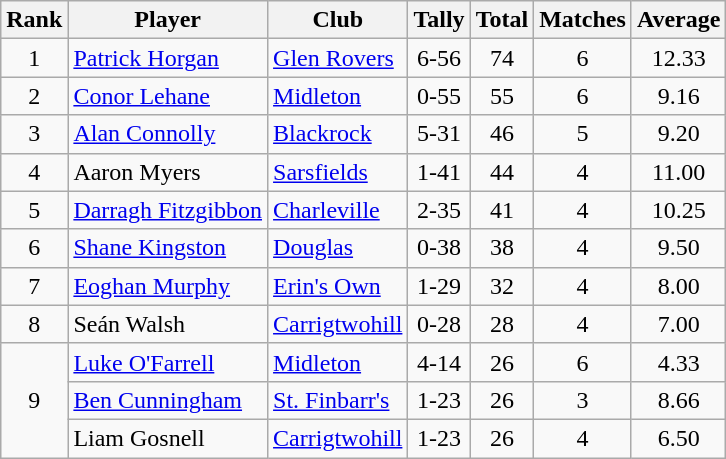<table class="wikitable">
<tr>
<th>Rank</th>
<th>Player</th>
<th>Club</th>
<th>Tally</th>
<th>Total</th>
<th>Matches</th>
<th>Average</th>
</tr>
<tr>
<td rowspan="1" style="text-align:center;">1</td>
<td><a href='#'>Patrick Horgan</a></td>
<td><a href='#'>Glen Rovers</a></td>
<td align=center>6-56</td>
<td align=center>74</td>
<td align=center>6</td>
<td align=center>12.33</td>
</tr>
<tr>
<td rowspan="1" style="text-align:center;">2</td>
<td><a href='#'>Conor Lehane</a></td>
<td><a href='#'>Midleton</a></td>
<td align=center>0-55</td>
<td align=center>55</td>
<td align=center>6</td>
<td align=center>9.16</td>
</tr>
<tr>
<td rowspan="1" style="text-align:center;">3</td>
<td><a href='#'>Alan Connolly</a></td>
<td><a href='#'>Blackrock</a></td>
<td align=center>5-31</td>
<td align=center>46</td>
<td align=center>5</td>
<td align=center>9.20</td>
</tr>
<tr>
<td rowspan="1" style="text-align:center;">4</td>
<td>Aaron Myers</td>
<td><a href='#'>Sarsfields</a></td>
<td align=center>1-41</td>
<td align=center>44</td>
<td align=center>4</td>
<td align=center>11.00</td>
</tr>
<tr>
<td rowspan="1" style="text-align:center;">5</td>
<td><a href='#'>Darragh Fitzgibbon</a></td>
<td><a href='#'>Charleville</a></td>
<td align=center>2-35</td>
<td align=center>41</td>
<td align=center>4</td>
<td align=center>10.25</td>
</tr>
<tr>
<td rowspan="1" style="text-align:center;">6</td>
<td><a href='#'>Shane Kingston</a></td>
<td><a href='#'>Douglas</a></td>
<td align=center>0-38</td>
<td align=center>38</td>
<td align=center>4</td>
<td align=center>9.50</td>
</tr>
<tr>
<td rowspan="1" style="text-align:center;">7</td>
<td><a href='#'>Eoghan Murphy</a></td>
<td><a href='#'>Erin's Own</a></td>
<td align=center>1-29</td>
<td align=center>32</td>
<td align=center>4</td>
<td align=center>8.00</td>
</tr>
<tr>
<td rowspan="1" style="text-align:center;">8</td>
<td>Seán Walsh</td>
<td><a href='#'>Carrigtwohill</a></td>
<td align=center>0-28</td>
<td align=center>28</td>
<td align=center>4</td>
<td align=center>7.00</td>
</tr>
<tr>
<td rowspan="3" style="text-align:center;">9</td>
<td><a href='#'>Luke O'Farrell</a></td>
<td><a href='#'>Midleton</a></td>
<td align=center>4-14</td>
<td align=center>26</td>
<td align=center>6</td>
<td align=center>4.33</td>
</tr>
<tr>
<td><a href='#'>Ben Cunningham</a></td>
<td><a href='#'>St. Finbarr's</a></td>
<td align=center>1-23</td>
<td align=center>26</td>
<td align=center>3</td>
<td align=center>8.66</td>
</tr>
<tr>
<td>Liam Gosnell</td>
<td><a href='#'>Carrigtwohill</a></td>
<td align=center>1-23</td>
<td align=center>26</td>
<td align=center>4</td>
<td align=center>6.50</td>
</tr>
</table>
